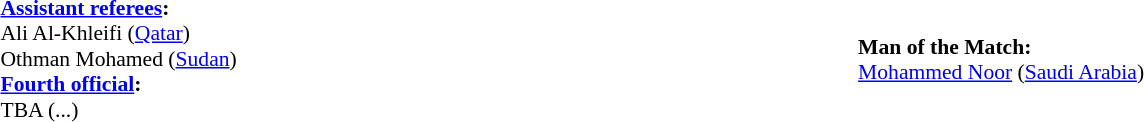<table width=100% style="font-size: 90%">
<tr>
<td><br><strong><a href='#'>Assistant referees</a>:</strong>
<br>Ali Al-Khleifi (<a href='#'>Qatar</a>)
<br>Othman Mohamed (<a href='#'>Sudan</a>)
<br><strong><a href='#'>Fourth official</a>:</strong>
<br>TBA (...)</td>
<td><br><strong>Man of the Match:</strong>
<br><a href='#'>Mohammed Noor</a> (<a href='#'>Saudi Arabia</a>)</td>
</tr>
</table>
